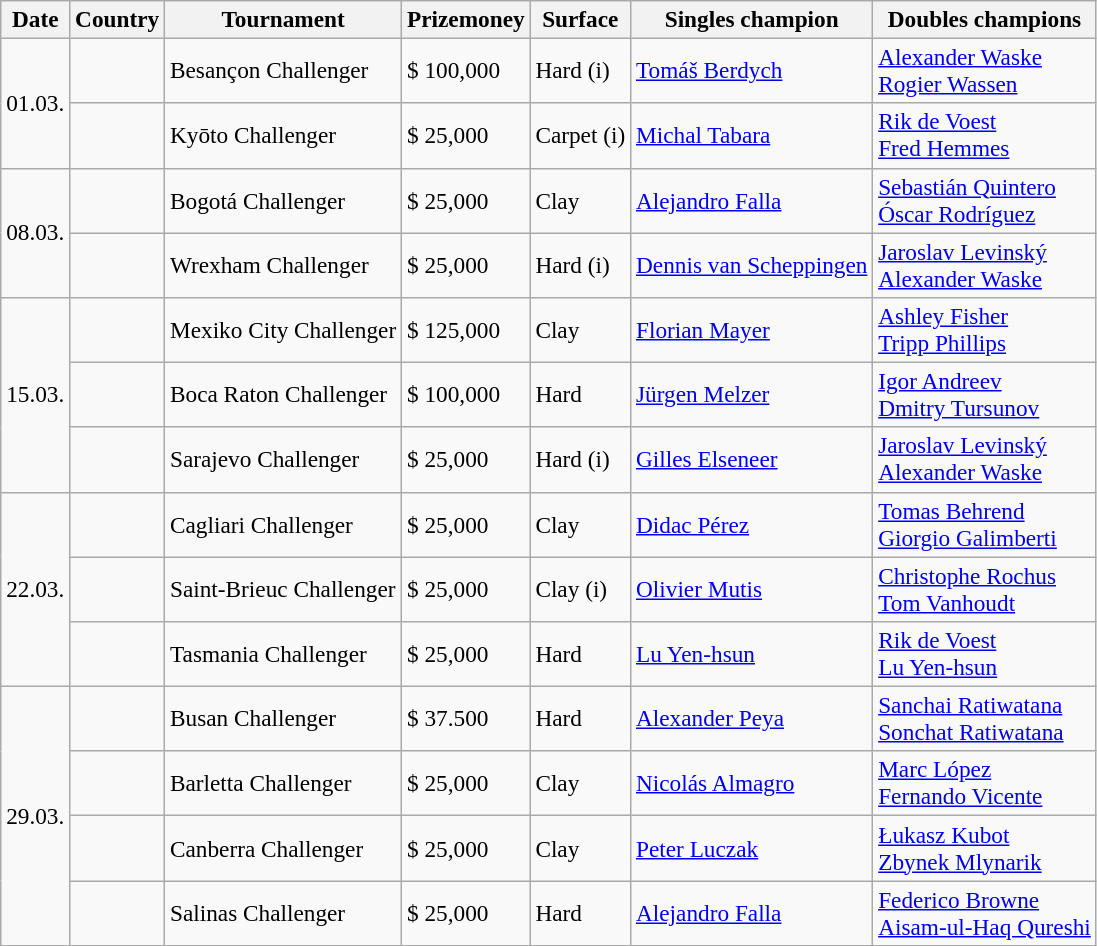<table class="sortable wikitable" style=font-size:97%>
<tr>
<th>Date</th>
<th>Country</th>
<th>Tournament</th>
<th>Prizemoney</th>
<th>Surface</th>
<th>Singles champion</th>
<th>Doubles champions</th>
</tr>
<tr>
<td rowspan="2">01.03.</td>
<td></td>
<td>Besançon Challenger</td>
<td>$ 100,000</td>
<td>Hard (i)</td>
<td> <a href='#'>Tomáš Berdych</a></td>
<td> <a href='#'>Alexander Waske</a><br> <a href='#'>Rogier Wassen</a></td>
</tr>
<tr>
<td></td>
<td>Kyōto Challenger</td>
<td>$ 25,000</td>
<td>Carpet (i)</td>
<td> <a href='#'>Michal Tabara</a></td>
<td> <a href='#'>Rik de Voest</a> <br>  <a href='#'>Fred Hemmes</a></td>
</tr>
<tr>
<td rowspan="2">08.03.</td>
<td></td>
<td>Bogotá Challenger</td>
<td>$ 25,000</td>
<td>Clay</td>
<td> <a href='#'>Alejandro Falla</a></td>
<td> <a href='#'>Sebastián Quintero</a><br> <a href='#'>Óscar Rodríguez</a></td>
</tr>
<tr>
<td></td>
<td>Wrexham Challenger</td>
<td>$ 25,000</td>
<td>Hard (i)</td>
<td> <a href='#'>Dennis van Scheppingen</a></td>
<td> <a href='#'>Jaroslav Levinský</a><br> <a href='#'>Alexander Waske</a></td>
</tr>
<tr>
<td rowspan="3">15.03.</td>
<td></td>
<td>Mexiko City Challenger</td>
<td>$ 125,000</td>
<td>Clay</td>
<td> <a href='#'>Florian Mayer</a></td>
<td> <a href='#'>Ashley Fisher</a><br> <a href='#'>Tripp Phillips</a></td>
</tr>
<tr>
<td></td>
<td>Boca Raton Challenger</td>
<td>$ 100,000</td>
<td>Hard</td>
<td> <a href='#'>Jürgen Melzer</a></td>
<td> <a href='#'>Igor Andreev</a><br> <a href='#'>Dmitry Tursunov</a></td>
</tr>
<tr>
<td></td>
<td>Sarajevo Challenger</td>
<td>$ 25,000</td>
<td>Hard (i)</td>
<td> <a href='#'>Gilles Elseneer</a></td>
<td> <a href='#'>Jaroslav Levinský</a> <br>  <a href='#'>Alexander Waske</a></td>
</tr>
<tr>
<td rowspan="3">22.03.</td>
<td></td>
<td>Cagliari Challenger</td>
<td>$ 25,000</td>
<td>Clay</td>
<td> <a href='#'>Didac Pérez</a></td>
<td> <a href='#'>Tomas Behrend</a><br> <a href='#'>Giorgio Galimberti</a></td>
</tr>
<tr>
<td></td>
<td>Saint-Brieuc Challenger</td>
<td>$ 25,000</td>
<td>Clay (i)</td>
<td> <a href='#'>Olivier Mutis</a></td>
<td> <a href='#'>Christophe Rochus</a> <br>  <a href='#'>Tom Vanhoudt</a></td>
</tr>
<tr>
<td></td>
<td>Tasmania Challenger</td>
<td>$ 25,000</td>
<td>Hard</td>
<td> <a href='#'>Lu Yen-hsun</a></td>
<td> <a href='#'>Rik de Voest</a><br> <a href='#'>Lu Yen-hsun</a></td>
</tr>
<tr>
<td rowspan="4">29.03.</td>
<td></td>
<td>Busan Challenger</td>
<td>$ 37.500</td>
<td>Hard</td>
<td> <a href='#'>Alexander Peya</a></td>
<td> <a href='#'>Sanchai Ratiwatana</a> <br>  <a href='#'>Sonchat Ratiwatana</a></td>
</tr>
<tr>
<td></td>
<td>Barletta Challenger</td>
<td>$ 25,000</td>
<td>Clay</td>
<td> <a href='#'>Nicolás Almagro</a></td>
<td> <a href='#'>Marc López</a> <br>  <a href='#'>Fernando Vicente</a></td>
</tr>
<tr>
<td></td>
<td>Canberra Challenger</td>
<td>$ 25,000</td>
<td>Clay</td>
<td> <a href='#'>Peter Luczak</a></td>
<td> <a href='#'>Łukasz Kubot</a><br> <a href='#'>Zbynek Mlynarik</a></td>
</tr>
<tr>
<td></td>
<td>Salinas Challenger</td>
<td>$ 25,000</td>
<td>Hard</td>
<td> <a href='#'>Alejandro Falla</a></td>
<td> <a href='#'>Federico Browne</a> <br>  <a href='#'>Aisam-ul-Haq Qureshi</a></td>
</tr>
</table>
